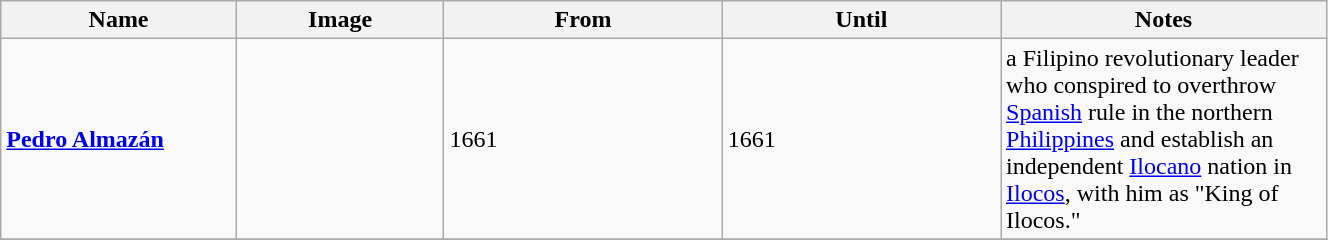<table class="wikitable" width="70%">
<tr>
<th width="5%,">Name</th>
<th width="5%">Image</th>
<th width="7%">From</th>
<th width="7%">Until</th>
<th width="7%">Notes</th>
</tr>
<tr>
<td><strong><a href='#'>Pedro Almazán</a></strong></td>
<td></td>
<td>1661</td>
<td>1661</td>
<td>a Filipino revolutionary leader who conspired to overthrow <a href='#'>Spanish</a> rule in the northern <a href='#'>Philippines</a> and establish an independent <a href='#'>Ilocano</a> nation in <a href='#'>Ilocos</a>, with him as "King of Ilocos."</td>
</tr>
<tr>
</tr>
</table>
